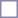<table style="border:1px solid #8888aa; background:#fff; padding:5px; font-size:95%; margin:0 12px 12px 0;">
</table>
